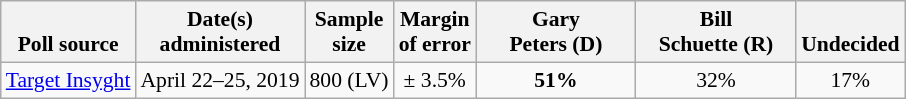<table class="wikitable" style="font-size:90%;text-align:center;">
<tr valign=bottom>
<th>Poll source</th>
<th>Date(s)<br>administered</th>
<th>Sample<br>size</th>
<th>Margin<br>of error</th>
<th style="width:100px;">Gary<br>Peters (D)</th>
<th style="width:100px;">Bill<br>Schuette (R)</th>
<th>Undecided</th>
</tr>
<tr>
<td style="text-align:left;"><a href='#'>Target Insyght</a></td>
<td>April 22–25, 2019</td>
<td>800 (LV)</td>
<td>± 3.5%</td>
<td><strong>51%</strong></td>
<td>32%</td>
<td>17%</td>
</tr>
</table>
